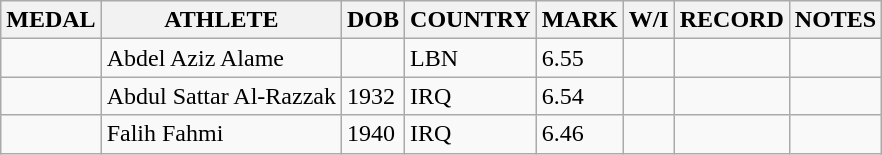<table class="wikitable">
<tr>
<th>MEDAL</th>
<th>ATHLETE</th>
<th>DOB</th>
<th>COUNTRY</th>
<th>MARK</th>
<th>W/I</th>
<th>RECORD</th>
<th>NOTES</th>
</tr>
<tr>
<td></td>
<td>Abdel Aziz Alame</td>
<td></td>
<td>LBN</td>
<td>6.55</td>
<td></td>
<td></td>
<td></td>
</tr>
<tr>
<td></td>
<td>Abdul Sattar Al-Razzak</td>
<td>1932</td>
<td>IRQ</td>
<td>6.54</td>
<td></td>
<td></td>
<td></td>
</tr>
<tr>
<td></td>
<td>Falih Fahmi</td>
<td>1940</td>
<td>IRQ</td>
<td>6.46</td>
<td></td>
<td></td>
<td></td>
</tr>
</table>
